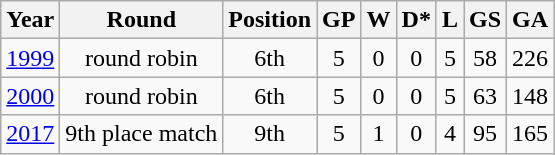<table class="wikitable" style="text-align: center;">
<tr>
<th>Year</th>
<th>Round</th>
<th>Position</th>
<th>GP</th>
<th>W</th>
<th>D*</th>
<th>L</th>
<th>GS</th>
<th>GA</th>
</tr>
<tr>
<td> <a href='#'>1999</a></td>
<td>round robin</td>
<td>6th</td>
<td>5</td>
<td>0</td>
<td>0</td>
<td>5</td>
<td>58</td>
<td>226</td>
</tr>
<tr>
<td> <a href='#'>2000</a></td>
<td>round robin</td>
<td>6th</td>
<td>5</td>
<td>0</td>
<td>0</td>
<td>5</td>
<td>63</td>
<td>148</td>
</tr>
<tr>
<td> <a href='#'>2017</a></td>
<td>9th place match</td>
<td>9th</td>
<td>5</td>
<td>1</td>
<td>0</td>
<td>4</td>
<td>95</td>
<td>165</td>
</tr>
</table>
